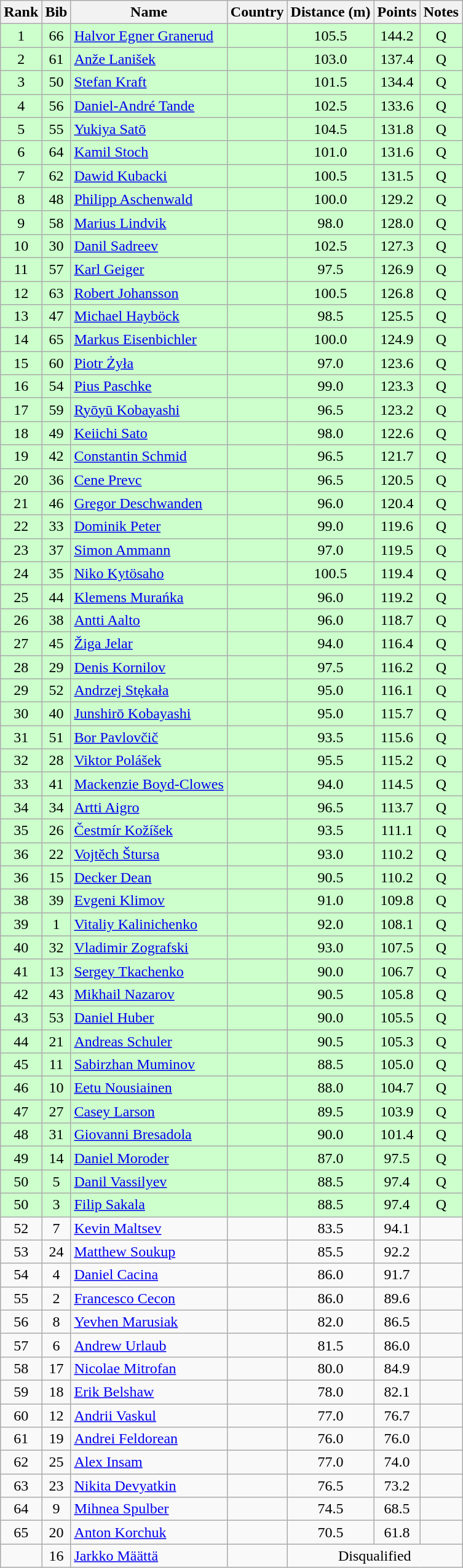<table class="wikitable sortable" style="text-align:center">
<tr>
<th>Rank</th>
<th>Bib</th>
<th>Name</th>
<th>Country</th>
<th>Distance (m)</th>
<th>Points</th>
<th>Notes</th>
</tr>
<tr bgcolor=ccffcc>
<td>1</td>
<td>66</td>
<td align=left><a href='#'>Halvor Egner Granerud</a></td>
<td align=left></td>
<td>105.5</td>
<td>144.2</td>
<td>Q</td>
</tr>
<tr bgcolor=ccffcc>
<td>2</td>
<td>61</td>
<td align=left><a href='#'>Anže Lanišek</a></td>
<td align=left></td>
<td>103.0</td>
<td>137.4</td>
<td>Q</td>
</tr>
<tr bgcolor=ccffcc>
<td>3</td>
<td>50</td>
<td align=left><a href='#'>Stefan Kraft</a></td>
<td align=left></td>
<td>101.5</td>
<td>134.4</td>
<td>Q</td>
</tr>
<tr bgcolor=ccffcc>
<td>4</td>
<td>56</td>
<td align=left><a href='#'>Daniel-André Tande</a></td>
<td align=left></td>
<td>102.5</td>
<td>133.6</td>
<td>Q</td>
</tr>
<tr bgcolor=ccffcc>
<td>5</td>
<td>55</td>
<td align=left><a href='#'>Yukiya Satō</a></td>
<td align=left></td>
<td>104.5</td>
<td>131.8</td>
<td>Q</td>
</tr>
<tr bgcolor=ccffcc>
<td>6</td>
<td>64</td>
<td align=left><a href='#'>Kamil Stoch</a></td>
<td align=left></td>
<td>101.0</td>
<td>131.6</td>
<td>Q</td>
</tr>
<tr bgcolor=ccffcc>
<td>7</td>
<td>62</td>
<td align=left><a href='#'>Dawid Kubacki</a></td>
<td align=left></td>
<td>100.5</td>
<td>131.5</td>
<td>Q</td>
</tr>
<tr bgcolor=ccffcc>
<td>8</td>
<td>48</td>
<td align=left><a href='#'>Philipp Aschenwald</a></td>
<td align=left></td>
<td>100.0</td>
<td>129.2</td>
<td>Q</td>
</tr>
<tr bgcolor=ccffcc>
<td>9</td>
<td>58</td>
<td align=left><a href='#'>Marius Lindvik</a></td>
<td align=left></td>
<td>98.0</td>
<td>128.0</td>
<td>Q</td>
</tr>
<tr bgcolor=ccffcc>
<td>10</td>
<td>30</td>
<td align=left><a href='#'>Danil Sadreev</a></td>
<td align=left></td>
<td>102.5</td>
<td>127.3</td>
<td>Q</td>
</tr>
<tr bgcolor=ccffcc>
<td>11</td>
<td>57</td>
<td align=left><a href='#'>Karl Geiger</a></td>
<td align=left></td>
<td>97.5</td>
<td>126.9</td>
<td>Q</td>
</tr>
<tr bgcolor=ccffcc>
<td>12</td>
<td>63</td>
<td align=left><a href='#'>Robert Johansson</a></td>
<td align=left></td>
<td>100.5</td>
<td>126.8</td>
<td>Q</td>
</tr>
<tr bgcolor=ccffcc>
<td>13</td>
<td>47</td>
<td align=left><a href='#'>Michael Hayböck</a></td>
<td align=left></td>
<td>98.5</td>
<td>125.5</td>
<td>Q</td>
</tr>
<tr bgcolor=ccffcc>
<td>14</td>
<td>65</td>
<td align=left><a href='#'>Markus Eisenbichler</a></td>
<td align=left></td>
<td>100.0</td>
<td>124.9</td>
<td>Q</td>
</tr>
<tr bgcolor=ccffcc>
<td>15</td>
<td>60</td>
<td align=left><a href='#'>Piotr Żyła</a></td>
<td align=left></td>
<td>97.0</td>
<td>123.6</td>
<td>Q</td>
</tr>
<tr bgcolor=ccffcc>
<td>16</td>
<td>54</td>
<td align=left><a href='#'>Pius Paschke</a></td>
<td align=left></td>
<td>99.0</td>
<td>123.3</td>
<td>Q</td>
</tr>
<tr bgcolor=ccffcc>
<td>17</td>
<td>59</td>
<td align=left><a href='#'>Ryōyū Kobayashi</a></td>
<td align=left></td>
<td>96.5</td>
<td>123.2</td>
<td>Q</td>
</tr>
<tr bgcolor=ccffcc>
<td>18</td>
<td>49</td>
<td align=left><a href='#'>Keiichi Sato</a></td>
<td align=left></td>
<td>98.0</td>
<td>122.6</td>
<td>Q</td>
</tr>
<tr bgcolor=ccffcc>
<td>19</td>
<td>42</td>
<td align=left><a href='#'>Constantin Schmid</a></td>
<td align=left></td>
<td>96.5</td>
<td>121.7</td>
<td>Q</td>
</tr>
<tr bgcolor=ccffcc>
<td>20</td>
<td>36</td>
<td align=left><a href='#'>Cene Prevc</a></td>
<td align=left></td>
<td>96.5</td>
<td>120.5</td>
<td>Q</td>
</tr>
<tr bgcolor=ccffcc>
<td>21</td>
<td>46</td>
<td align=left><a href='#'>Gregor Deschwanden</a></td>
<td align=left></td>
<td>96.0</td>
<td>120.4</td>
<td>Q</td>
</tr>
<tr bgcolor=ccffcc>
<td>22</td>
<td>33</td>
<td align=left><a href='#'>Dominik Peter</a></td>
<td align=left></td>
<td>99.0</td>
<td>119.6</td>
<td>Q</td>
</tr>
<tr bgcolor=ccffcc>
<td>23</td>
<td>37</td>
<td align=left><a href='#'>Simon Ammann</a></td>
<td align=left></td>
<td>97.0</td>
<td>119.5</td>
<td>Q</td>
</tr>
<tr bgcolor=ccffcc>
<td>24</td>
<td>35</td>
<td align=left><a href='#'>Niko Kytösaho</a></td>
<td align=left></td>
<td>100.5</td>
<td>119.4</td>
<td>Q</td>
</tr>
<tr bgcolor=ccffcc>
<td>25</td>
<td>44</td>
<td align=left><a href='#'>Klemens Murańka</a></td>
<td align=left></td>
<td>96.0</td>
<td>119.2</td>
<td>Q</td>
</tr>
<tr bgcolor=ccffcc>
<td>26</td>
<td>38</td>
<td align=left><a href='#'>Antti Aalto</a></td>
<td align=left></td>
<td>96.0</td>
<td>118.7</td>
<td>Q</td>
</tr>
<tr bgcolor=ccffcc>
<td>27</td>
<td>45</td>
<td align=left><a href='#'>Žiga Jelar</a></td>
<td align=left></td>
<td>94.0</td>
<td>116.4</td>
<td>Q</td>
</tr>
<tr bgcolor=ccffcc>
<td>28</td>
<td>29</td>
<td align=left><a href='#'>Denis Kornilov</a></td>
<td align=left></td>
<td>97.5</td>
<td>116.2</td>
<td>Q</td>
</tr>
<tr bgcolor=ccffcc>
<td>29</td>
<td>52</td>
<td align=left><a href='#'>Andrzej Stękała</a></td>
<td align=left></td>
<td>95.0</td>
<td>116.1</td>
<td>Q</td>
</tr>
<tr bgcolor=ccffcc>
<td>30</td>
<td>40</td>
<td align=left><a href='#'>Junshirō Kobayashi</a></td>
<td align=left></td>
<td>95.0</td>
<td>115.7</td>
<td>Q</td>
</tr>
<tr bgcolor=ccffcc>
<td>31</td>
<td>51</td>
<td align=left><a href='#'>Bor Pavlovčič</a></td>
<td align=left></td>
<td>93.5</td>
<td>115.6</td>
<td>Q</td>
</tr>
<tr bgcolor=ccffcc>
<td>32</td>
<td>28</td>
<td align=left><a href='#'>Viktor Polášek</a></td>
<td align=left></td>
<td>95.5</td>
<td>115.2</td>
<td>Q</td>
</tr>
<tr bgcolor=ccffcc>
<td>33</td>
<td>41</td>
<td align=left><a href='#'>Mackenzie Boyd-Clowes</a></td>
<td align=left></td>
<td>94.0</td>
<td>114.5</td>
<td>Q</td>
</tr>
<tr bgcolor=ccffcc>
<td>34</td>
<td>34</td>
<td align=left><a href='#'>Artti Aigro</a></td>
<td align=left></td>
<td>96.5</td>
<td>113.7</td>
<td>Q</td>
</tr>
<tr bgcolor=ccffcc>
<td>35</td>
<td>26</td>
<td align=left><a href='#'>Čestmír Kožíšek</a></td>
<td align=left></td>
<td>93.5</td>
<td>111.1</td>
<td>Q</td>
</tr>
<tr bgcolor=ccffcc>
<td>36</td>
<td>22</td>
<td align=left><a href='#'>Vojtěch Štursa</a></td>
<td align=left></td>
<td>93.0</td>
<td>110.2</td>
<td>Q</td>
</tr>
<tr bgcolor=ccffcc>
<td>36</td>
<td>15</td>
<td align=left><a href='#'>Decker Dean</a></td>
<td align=left></td>
<td>90.5</td>
<td>110.2</td>
<td>Q</td>
</tr>
<tr bgcolor=ccffcc>
<td>38</td>
<td>39</td>
<td align=left><a href='#'>Evgeni Klimov</a></td>
<td align=left></td>
<td>91.0</td>
<td>109.8</td>
<td>Q</td>
</tr>
<tr bgcolor=ccffcc>
<td>39</td>
<td>1</td>
<td align=left><a href='#'>Vitaliy Kalinichenko</a></td>
<td align=left></td>
<td>92.0</td>
<td>108.1</td>
<td>Q</td>
</tr>
<tr bgcolor=ccffcc>
<td>40</td>
<td>32</td>
<td align=left><a href='#'>Vladimir Zografski</a></td>
<td align=left></td>
<td>93.0</td>
<td>107.5</td>
<td>Q</td>
</tr>
<tr bgcolor=ccffcc>
<td>41</td>
<td>13</td>
<td align=left><a href='#'>Sergey Tkachenko</a></td>
<td align=left></td>
<td>90.0</td>
<td>106.7</td>
<td>Q</td>
</tr>
<tr bgcolor=ccffcc>
<td>42</td>
<td>43</td>
<td align=left><a href='#'>Mikhail Nazarov</a></td>
<td align=left></td>
<td>90.5</td>
<td>105.8</td>
<td>Q</td>
</tr>
<tr bgcolor=ccffcc>
<td>43</td>
<td>53</td>
<td align=left><a href='#'>Daniel Huber</a></td>
<td align=left></td>
<td>90.0</td>
<td>105.5</td>
<td>Q</td>
</tr>
<tr bgcolor=ccffcc>
<td>44</td>
<td>21</td>
<td align=left><a href='#'>Andreas Schuler</a></td>
<td align=left></td>
<td>90.5</td>
<td>105.3</td>
<td>Q</td>
</tr>
<tr bgcolor=ccffcc>
<td>45</td>
<td>11</td>
<td align=left><a href='#'>Sabirzhan Muminov</a></td>
<td align=left></td>
<td>88.5</td>
<td>105.0</td>
<td>Q</td>
</tr>
<tr bgcolor=ccffcc>
<td>46</td>
<td>10</td>
<td align=left><a href='#'>Eetu Nousiainen</a></td>
<td align=left></td>
<td>88.0</td>
<td>104.7</td>
<td>Q</td>
</tr>
<tr bgcolor=ccffcc>
<td>47</td>
<td>27</td>
<td align=left><a href='#'>Casey Larson</a></td>
<td align=left></td>
<td>89.5</td>
<td>103.9</td>
<td>Q</td>
</tr>
<tr bgcolor=ccffcc>
<td>48</td>
<td>31</td>
<td align=left><a href='#'>Giovanni Bresadola</a></td>
<td align=left></td>
<td>90.0</td>
<td>101.4</td>
<td>Q</td>
</tr>
<tr bgcolor=ccffcc>
<td>49</td>
<td>14</td>
<td align=left><a href='#'>Daniel Moroder</a></td>
<td align=left></td>
<td>87.0</td>
<td>97.5</td>
<td>Q</td>
</tr>
<tr bgcolor=ccffcc>
<td>50</td>
<td>5</td>
<td align=left><a href='#'>Danil Vassilyev</a></td>
<td align=left></td>
<td>88.5</td>
<td>97.4</td>
<td>Q</td>
</tr>
<tr bgcolor=ccffcc>
<td>50</td>
<td>3</td>
<td align=left><a href='#'>Filip Sakala</a></td>
<td align=left></td>
<td>88.5</td>
<td>97.4</td>
<td>Q</td>
</tr>
<tr>
<td>52</td>
<td>7</td>
<td align=left><a href='#'>Kevin Maltsev</a></td>
<td align=left></td>
<td>83.5</td>
<td>94.1</td>
<td></td>
</tr>
<tr>
<td>53</td>
<td>24</td>
<td align=left><a href='#'>Matthew Soukup</a></td>
<td align=left></td>
<td>85.5</td>
<td>92.2</td>
<td></td>
</tr>
<tr>
<td>54</td>
<td>4</td>
<td align=left><a href='#'>Daniel Cacina</a></td>
<td align=left></td>
<td>86.0</td>
<td>91.7</td>
<td></td>
</tr>
<tr>
<td>55</td>
<td>2</td>
<td align=left><a href='#'>Francesco Cecon</a></td>
<td align=left></td>
<td>86.0</td>
<td>89.6</td>
<td></td>
</tr>
<tr>
<td>56</td>
<td>8</td>
<td align=left><a href='#'>Yevhen Marusiak</a></td>
<td align=left></td>
<td>82.0</td>
<td>86.5</td>
<td></td>
</tr>
<tr>
<td>57</td>
<td>6</td>
<td align=left><a href='#'>Andrew Urlaub</a></td>
<td align=left></td>
<td>81.5</td>
<td>86.0</td>
<td></td>
</tr>
<tr>
<td>58</td>
<td>17</td>
<td align=left><a href='#'>Nicolae Mitrofan</a></td>
<td align=left></td>
<td>80.0</td>
<td>84.9</td>
<td></td>
</tr>
<tr>
<td>59</td>
<td>18</td>
<td align=left><a href='#'>Erik Belshaw</a></td>
<td align=left></td>
<td>78.0</td>
<td>82.1</td>
<td></td>
</tr>
<tr>
<td>60</td>
<td>12</td>
<td align=left><a href='#'>Andrii Vaskul</a></td>
<td align=left></td>
<td>77.0</td>
<td>76.7</td>
<td></td>
</tr>
<tr>
<td>61</td>
<td>19</td>
<td align=left><a href='#'>Andrei Feldorean</a></td>
<td align=left></td>
<td>76.0</td>
<td>76.0</td>
<td></td>
</tr>
<tr>
<td>62</td>
<td>25</td>
<td align=left><a href='#'>Alex Insam</a></td>
<td align=left></td>
<td>77.0</td>
<td>74.0</td>
<td></td>
</tr>
<tr>
<td>63</td>
<td>23</td>
<td align=left><a href='#'>Nikita Devyatkin</a></td>
<td align=left></td>
<td>76.5</td>
<td>73.2</td>
<td></td>
</tr>
<tr>
<td>64</td>
<td>9</td>
<td align=left><a href='#'>Mihnea Spulber</a></td>
<td align=left></td>
<td>74.5</td>
<td>68.5</td>
<td></td>
</tr>
<tr>
<td>65</td>
<td>20</td>
<td align=left><a href='#'>Anton Korchuk</a></td>
<td align=left></td>
<td>70.5</td>
<td>61.8</td>
<td></td>
</tr>
<tr>
<td></td>
<td>16</td>
<td align=left><a href='#'>Jarkko Määttä</a></td>
<td align=left></td>
<td colspan=3>Disqualified</td>
</tr>
</table>
